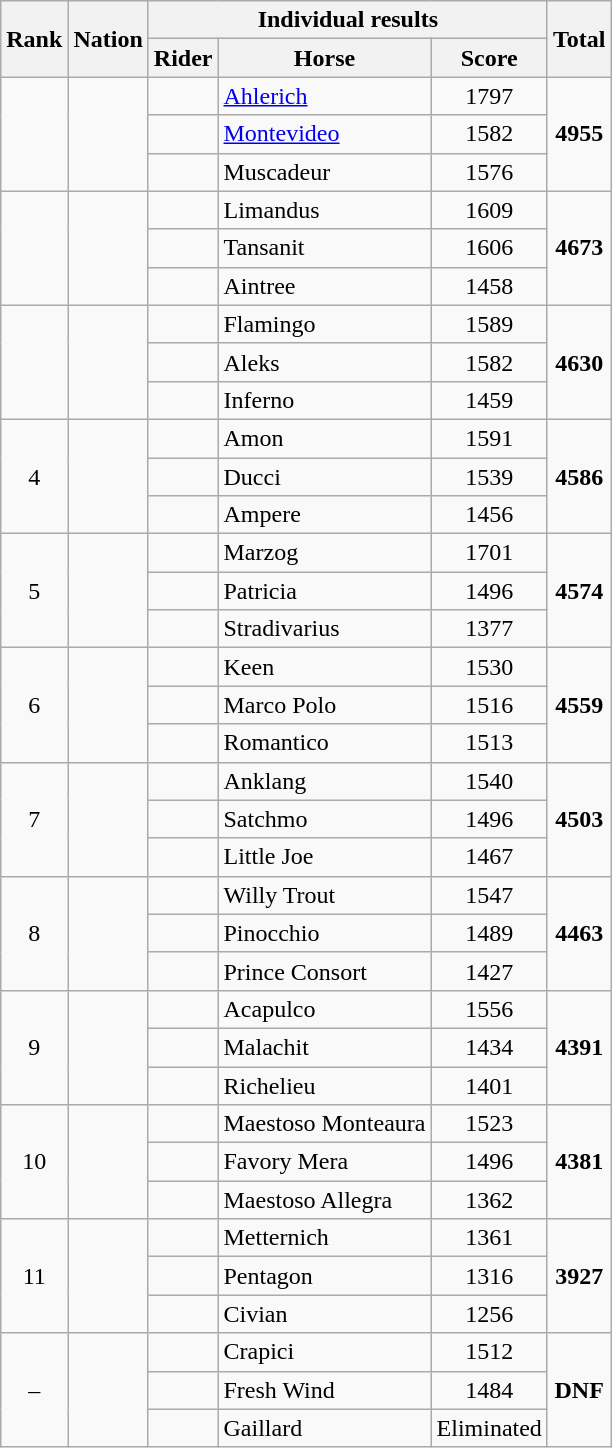<table class="wikitable sortable" style="text-align:center">
<tr>
<th rowspan=2>Rank</th>
<th rowspan=2>Nation</th>
<th colspan=3>Individual results</th>
<th rowspan=2>Total</th>
</tr>
<tr>
<th>Rider</th>
<th>Horse</th>
<th>Score</th>
</tr>
<tr>
<td rowspan=3></td>
<td align=left rowspan=3></td>
<td align=left></td>
<td align=left><a href='#'>Ahlerich</a></td>
<td>1797</td>
<td rowspan=3><strong>4955</strong></td>
</tr>
<tr>
<td align=left></td>
<td align=left><a href='#'>Montevideo</a></td>
<td>1582</td>
</tr>
<tr>
<td align=left></td>
<td align=left>Muscadeur</td>
<td>1576</td>
</tr>
<tr>
<td rowspan=3></td>
<td align=left rowspan=3></td>
<td align=left></td>
<td align=left>Limandus</td>
<td>1609</td>
<td rowspan=3><strong>4673</strong></td>
</tr>
<tr>
<td align=left></td>
<td align=left>Tansanit</td>
<td>1606</td>
</tr>
<tr>
<td align=left></td>
<td align=left>Aintree</td>
<td>1458</td>
</tr>
<tr>
<td rowspan=3></td>
<td align=left rowspan=3></td>
<td align=left></td>
<td align=left>Flamingo</td>
<td>1589</td>
<td rowspan=3><strong>4630</strong></td>
</tr>
<tr>
<td align=left></td>
<td align=left>Aleks</td>
<td>1582</td>
</tr>
<tr>
<td align=left></td>
<td align=left>Inferno</td>
<td>1459</td>
</tr>
<tr>
<td rowspan=3>4</td>
<td align=left rowspan=3></td>
<td align=left></td>
<td align=left>Amon</td>
<td>1591</td>
<td rowspan=3><strong>4586</strong></td>
</tr>
<tr>
<td align=left></td>
<td align=left>Ducci</td>
<td>1539</td>
</tr>
<tr>
<td align=left></td>
<td align=left>Ampere</td>
<td>1456</td>
</tr>
<tr>
<td rowspan=3>5</td>
<td align=left rowspan=3></td>
<td align=left></td>
<td align=left>Marzog</td>
<td>1701</td>
<td rowspan=3><strong>4574</strong></td>
</tr>
<tr>
<td align=left></td>
<td align=left>Patricia</td>
<td>1496</td>
</tr>
<tr>
<td align=left></td>
<td align=left>Stradivarius</td>
<td>1377</td>
</tr>
<tr>
<td rowspan=3>6</td>
<td align=left rowspan=3></td>
<td align=left></td>
<td align=left>Keen</td>
<td>1530</td>
<td rowspan=3><strong>4559</strong></td>
</tr>
<tr>
<td align=left></td>
<td align=left>Marco Polo</td>
<td>1516</td>
</tr>
<tr>
<td align=left></td>
<td align=left>Romantico</td>
<td>1513</td>
</tr>
<tr>
<td rowspan=3>7</td>
<td align=left rowspan=3></td>
<td align=left></td>
<td align=left>Anklang</td>
<td>1540</td>
<td rowspan=3><strong>4503</strong></td>
</tr>
<tr>
<td align=left></td>
<td align=left>Satchmo</td>
<td>1496</td>
</tr>
<tr>
<td align=left></td>
<td align=left>Little Joe</td>
<td>1467</td>
</tr>
<tr>
<td rowspan=3>8</td>
<td align=left rowspan=3></td>
<td align=left></td>
<td align=left>Willy Trout</td>
<td>1547</td>
<td rowspan=3><strong>4463</strong></td>
</tr>
<tr>
<td align=left></td>
<td align=left>Pinocchio</td>
<td>1489</td>
</tr>
<tr>
<td align=left></td>
<td align=left>Prince Consort</td>
<td>1427</td>
</tr>
<tr>
<td rowspan=3>9</td>
<td align=left rowspan=3></td>
<td align=left></td>
<td align=left>Acapulco</td>
<td>1556</td>
<td rowspan=3><strong>4391</strong></td>
</tr>
<tr>
<td align=left></td>
<td align=left>Malachit</td>
<td>1434</td>
</tr>
<tr>
<td align=left></td>
<td align=left>Richelieu</td>
<td>1401</td>
</tr>
<tr>
<td rowspan=3>10</td>
<td align=left rowspan=3></td>
<td align=left></td>
<td align=left>Maestoso Monteaura</td>
<td>1523</td>
<td rowspan=3><strong>4381</strong></td>
</tr>
<tr>
<td align=left></td>
<td align=left>Favory Mera</td>
<td>1496</td>
</tr>
<tr>
<td align=left></td>
<td align=left>Maestoso Allegra</td>
<td>1362</td>
</tr>
<tr>
<td rowspan=3>11</td>
<td align=left rowspan=3></td>
<td align=left></td>
<td align=left>Metternich</td>
<td>1361</td>
<td rowspan=3><strong>3927</strong></td>
</tr>
<tr>
<td align=left></td>
<td align=left>Pentagon</td>
<td>1316</td>
</tr>
<tr>
<td align=left></td>
<td align=left>Civian</td>
<td>1256</td>
</tr>
<tr>
<td rowspan=3 data-sort-value=12>–</td>
<td align=left rowspan=3></td>
<td align=left></td>
<td align=left>Crapici</td>
<td>1512</td>
<td rowspan=3><strong>DNF</strong></td>
</tr>
<tr>
<td align=left></td>
<td align=left>Fresh Wind</td>
<td>1484</td>
</tr>
<tr>
<td align=left></td>
<td align=left>Gaillard</td>
<td>Eliminated</td>
</tr>
</table>
